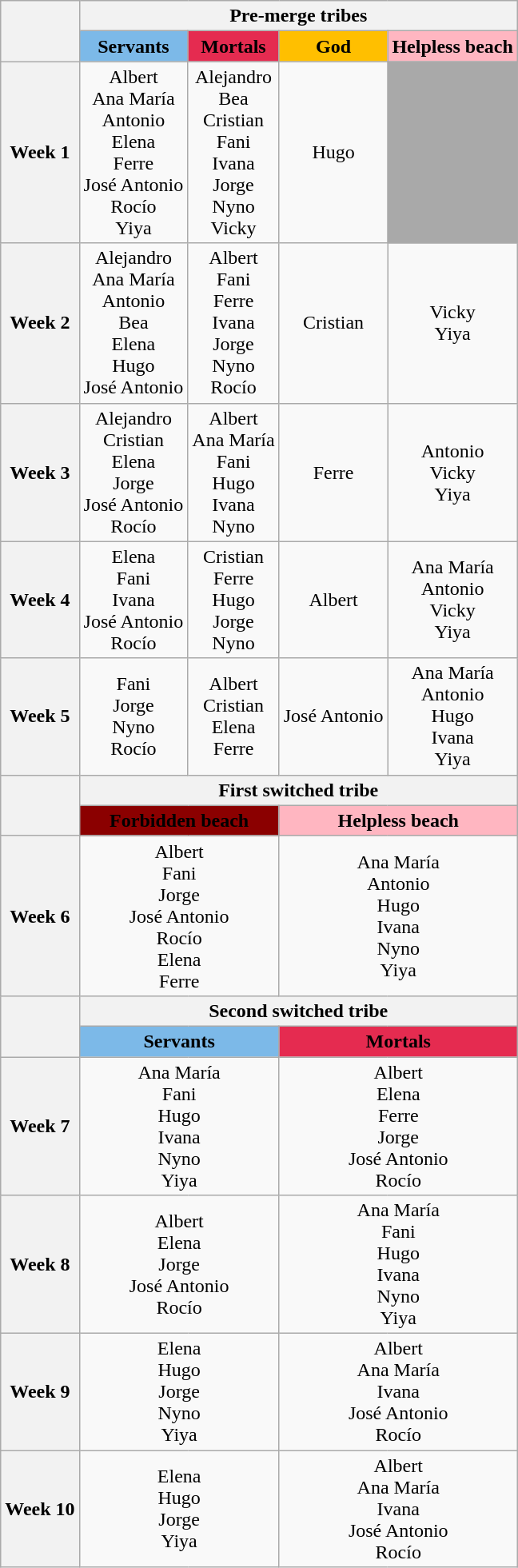<table class="wikitable" style="margin:auto; text-align:center">
<tr>
<th rowspan="2"></th>
<th colspan="4">Pre-merge tribes</th>
</tr>
<tr>
<td style="background-color:#7CB9E8;"><strong>Servants</strong></td>
<td style="background-color:#E52B50;"><strong><span>Mortals</span></strong></td>
<td style="background-color:#FFBF00;"><strong>God</strong></td>
<td style="background-color: lightpink;"><strong>Helpless beach</strong></td>
</tr>
<tr>
<th>Week 1</th>
<td>Albert<br>Ana María<br>Antonio<br>Elena<br>Ferre<br>José Antonio<br>Rocío<br>Yiya</td>
<td>Alejandro<br>Bea<br>Cristian<br>Fani<br>Ivana<br>Jorge<br>Nyno<br>Vicky</td>
<td>Hugo</td>
<td style="background-color: darkgray;"></td>
</tr>
<tr>
<th>Week 2</th>
<td>Alejandro<br>Ana María<br>Antonio<br>Bea<br>Elena<br>Hugo<br>José Antonio</td>
<td>Albert<br>Fani<br>Ferre<br>Ivana<br>Jorge<br>Nyno<br>Rocío</td>
<td>Cristian</td>
<td>Vicky<br>Yiya</td>
</tr>
<tr>
<th>Week 3</th>
<td>Alejandro<br>Cristian<br>Elena<br>Jorge<br>José Antonio<br>Rocío</td>
<td>Albert<br>Ana María<br>Fani<br>Hugo<br>Ivana<br>Nyno</td>
<td>Ferre</td>
<td>Antonio<br>Vicky<br>Yiya</td>
</tr>
<tr>
<th>Week 4</th>
<td>Elena<br>Fani<br>Ivana<br>José Antonio<br>Rocío</td>
<td>Cristian<br>Ferre<br>Hugo<br>Jorge<br>Nyno</td>
<td>Albert</td>
<td>Ana María<br>Antonio<br>Vicky<br>Yiya</td>
</tr>
<tr>
<th>Week 5</th>
<td>Fani<br>Jorge<br>Nyno<br>Rocío</td>
<td>Albert<br>Cristian<br>Elena<br>Ferre</td>
<td>José Antonio</td>
<td>Ana María<br>Antonio<br>Hugo<br>Ivana<br>Yiya</td>
</tr>
<tr>
<th rowspan="2"></th>
<th colspan="4">First switched tribe</th>
</tr>
<tr>
<td colspan="2" style="background-color: darkred;"><strong><span>Forbidden beach</span></strong></td>
<td colspan="2" style="background-color: lightpink;"><strong>Helpless beach</strong></td>
</tr>
<tr>
<th>Week 6</th>
<td colspan="2">Albert<br>Fani<br>Jorge<br>José Antonio<br>Rocío<br>Elena<br>Ferre</td>
<td colspan="2">Ana María<br>Antonio<br>Hugo<br>Ivana<br>Nyno<br>Yiya</td>
</tr>
<tr>
<th rowspan="2"></th>
<th colspan="4">Second switched tribe</th>
</tr>
<tr>
<td colspan="2" style="background-color:#7CB9E8;"><strong>Servants</strong></td>
<td colspan="2" style="background-color:#E52B50;"><strong><span>Mortals</span></strong></td>
</tr>
<tr>
<th>Week 7</th>
<td colspan="2">Ana María<br>Fani<br>Hugo<br>Ivana<br>Nyno<br>Yiya</td>
<td colspan="2">Albert<br>Elena<br>Ferre<br>Jorge<br>José Antonio<br>Rocío</td>
</tr>
<tr>
<th>Week 8</th>
<td colspan="2">Albert<br>Elena<br>Jorge<br>José Antonio<br>Rocío</td>
<td colspan="2">Ana María<br>Fani<br>Hugo<br>Ivana<br>Nyno<br>Yiya</td>
</tr>
<tr>
<th>Week 9</th>
<td colspan="2">Elena<br>Hugo<br>Jorge<br>Nyno<br>Yiya</td>
<td colspan="2">Albert<br>Ana María<br>Ivana<br>José Antonio<br>Rocío</td>
</tr>
<tr>
<th>Week 10</th>
<td colspan="2">Elena<br>Hugo<br>Jorge<br>Yiya</td>
<td colspan="2">Albert<br>Ana María<br>Ivana<br>José Antonio<br>Rocío</td>
</tr>
</table>
